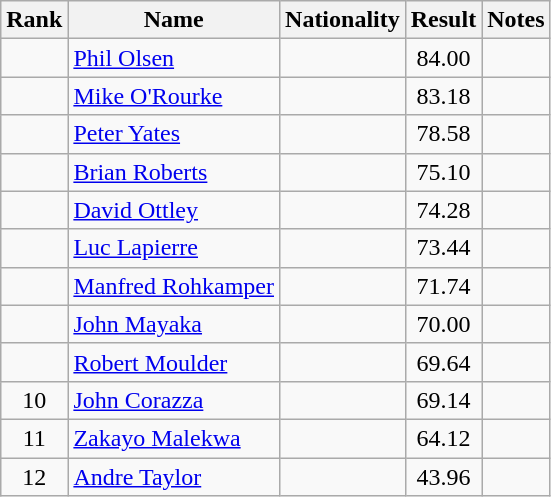<table class="wikitable sortable" style=" text-align:center">
<tr>
<th>Rank</th>
<th>Name</th>
<th>Nationality</th>
<th>Result</th>
<th>Notes</th>
</tr>
<tr>
<td></td>
<td align=left><a href='#'>Phil Olsen</a></td>
<td align=left></td>
<td>84.00</td>
<td></td>
</tr>
<tr>
<td></td>
<td align=left><a href='#'>Mike O'Rourke</a></td>
<td align=left></td>
<td>83.18</td>
<td></td>
</tr>
<tr>
<td></td>
<td align=left><a href='#'>Peter Yates</a></td>
<td align=left></td>
<td>78.58</td>
<td></td>
</tr>
<tr>
<td></td>
<td align=left><a href='#'>Brian Roberts</a></td>
<td align=left></td>
<td>75.10</td>
<td></td>
</tr>
<tr>
<td></td>
<td align=left><a href='#'>David Ottley</a></td>
<td align=left></td>
<td>74.28</td>
<td></td>
</tr>
<tr>
<td></td>
<td align=left><a href='#'>Luc Lapierre</a></td>
<td align=left></td>
<td>73.44</td>
<td></td>
</tr>
<tr>
<td></td>
<td align=left><a href='#'>Manfred Rohkamper</a></td>
<td align=left></td>
<td>71.74</td>
<td></td>
</tr>
<tr>
<td></td>
<td align=left><a href='#'>John Mayaka</a></td>
<td align=left></td>
<td>70.00</td>
<td></td>
</tr>
<tr>
<td></td>
<td align=left><a href='#'>Robert Moulder</a></td>
<td align=left></td>
<td>69.64</td>
<td></td>
</tr>
<tr>
<td>10</td>
<td align=left><a href='#'>John Corazza</a></td>
<td align=left></td>
<td>69.14</td>
<td></td>
</tr>
<tr>
<td>11</td>
<td align=left><a href='#'>Zakayo Malekwa</a></td>
<td align=left></td>
<td>64.12</td>
<td></td>
</tr>
<tr>
<td>12</td>
<td align=left><a href='#'>Andre Taylor</a></td>
<td align=left></td>
<td>43.96</td>
<td></td>
</tr>
</table>
